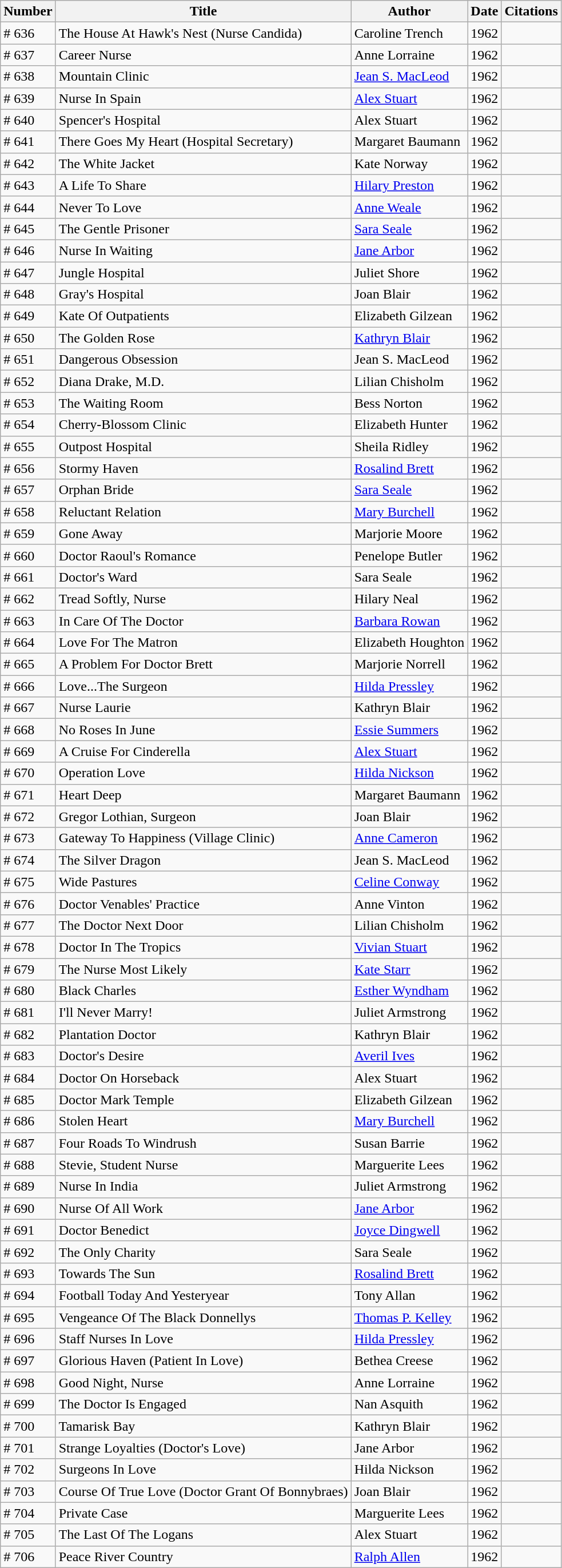<table class="wikitable">
<tr>
<th>Number</th>
<th>Title</th>
<th>Author</th>
<th>Date</th>
<th>Citations</th>
</tr>
<tr>
<td># 636</td>
<td>The House At Hawk's Nest (Nurse Candida)</td>
<td>Caroline Trench</td>
<td>1962</td>
<td></td>
</tr>
<tr>
<td># 637</td>
<td>Career Nurse</td>
<td>Anne Lorraine</td>
<td>1962</td>
<td></td>
</tr>
<tr>
<td># 638</td>
<td>Mountain Clinic</td>
<td><a href='#'>Jean S. MacLeod</a></td>
<td>1962</td>
<td></td>
</tr>
<tr>
<td># 639</td>
<td>Nurse In Spain</td>
<td><a href='#'>Alex Stuart</a></td>
<td>1962</td>
<td></td>
</tr>
<tr>
<td># 640</td>
<td>Spencer's Hospital</td>
<td>Alex Stuart</td>
<td>1962</td>
<td></td>
</tr>
<tr>
<td># 641</td>
<td>There Goes My Heart (Hospital Secretary)</td>
<td>Margaret Baumann</td>
<td>1962</td>
<td></td>
</tr>
<tr>
<td># 642</td>
<td>The White Jacket</td>
<td>Kate Norway</td>
<td>1962</td>
<td></td>
</tr>
<tr>
<td># 643</td>
<td>A Life To Share</td>
<td><a href='#'>Hilary Preston</a></td>
<td>1962</td>
<td></td>
</tr>
<tr>
<td># 644</td>
<td>Never To Love</td>
<td><a href='#'>Anne Weale</a></td>
<td>1962</td>
<td></td>
</tr>
<tr>
<td># 645</td>
<td>The Gentle Prisoner</td>
<td><a href='#'>Sara Seale</a></td>
<td>1962</td>
<td></td>
</tr>
<tr>
<td># 646</td>
<td>Nurse In Waiting</td>
<td><a href='#'>Jane Arbor</a></td>
<td>1962</td>
<td></td>
</tr>
<tr>
<td># 647</td>
<td>Jungle Hospital</td>
<td>Juliet Shore</td>
<td>1962</td>
<td></td>
</tr>
<tr>
<td># 648</td>
<td>Gray's Hospital</td>
<td>Joan Blair</td>
<td>1962</td>
<td></td>
</tr>
<tr>
<td># 649</td>
<td>Kate Of Outpatients</td>
<td>Elizabeth Gilzean</td>
<td>1962</td>
<td></td>
</tr>
<tr>
<td># 650</td>
<td>The Golden Rose</td>
<td><a href='#'>Kathryn Blair</a></td>
<td>1962</td>
<td></td>
</tr>
<tr>
<td># 651</td>
<td>Dangerous Obsession</td>
<td>Jean S. MacLeod</td>
<td>1962</td>
<td></td>
</tr>
<tr>
<td># 652</td>
<td>Diana Drake, M.D.</td>
<td>Lilian Chisholm</td>
<td>1962</td>
<td></td>
</tr>
<tr>
<td># 653</td>
<td>The Waiting Room</td>
<td>Bess Norton</td>
<td>1962</td>
<td></td>
</tr>
<tr>
<td># 654</td>
<td>Cherry-Blossom Clinic</td>
<td>Elizabeth Hunter</td>
<td>1962</td>
<td></td>
</tr>
<tr>
<td># 655</td>
<td>Outpost Hospital</td>
<td>Sheila Ridley</td>
<td>1962</td>
<td></td>
</tr>
<tr>
<td># 656</td>
<td>Stormy Haven</td>
<td><a href='#'>Rosalind Brett</a></td>
<td>1962</td>
<td></td>
</tr>
<tr>
<td># 657</td>
<td>Orphan Bride</td>
<td><a href='#'>Sara Seale</a></td>
<td>1962</td>
<td></td>
</tr>
<tr>
<td># 658</td>
<td>Reluctant Relation</td>
<td><a href='#'>Mary Burchell</a></td>
<td>1962</td>
<td></td>
</tr>
<tr>
<td># 659</td>
<td>Gone Away</td>
<td>Marjorie Moore</td>
<td>1962</td>
<td></td>
</tr>
<tr>
<td># 660</td>
<td>Doctor Raoul's Romance</td>
<td>Penelope Butler</td>
<td>1962</td>
<td></td>
</tr>
<tr>
<td># 661</td>
<td>Doctor's Ward</td>
<td>Sara Seale</td>
<td>1962</td>
<td></td>
</tr>
<tr>
<td># 662</td>
<td>Tread Softly, Nurse</td>
<td>Hilary Neal</td>
<td>1962</td>
<td></td>
</tr>
<tr>
<td># 663</td>
<td>In Care Of The Doctor</td>
<td><a href='#'>Barbara Rowan</a></td>
<td>1962</td>
<td></td>
</tr>
<tr>
<td># 664</td>
<td>Love For The Matron</td>
<td>Elizabeth Houghton</td>
<td>1962</td>
<td></td>
</tr>
<tr>
<td># 665</td>
<td>A Problem For Doctor Brett</td>
<td>Marjorie Norrell</td>
<td>1962</td>
<td></td>
</tr>
<tr>
<td># 666</td>
<td>Love...The Surgeon</td>
<td><a href='#'>Hilda Pressley</a></td>
<td>1962</td>
<td></td>
</tr>
<tr>
<td># 667</td>
<td>Nurse Laurie</td>
<td>Kathryn Blair</td>
<td>1962</td>
<td></td>
</tr>
<tr>
<td># 668</td>
<td>No Roses In June</td>
<td><a href='#'>Essie Summers</a></td>
<td>1962</td>
<td></td>
</tr>
<tr>
<td># 669</td>
<td>A Cruise For Cinderella</td>
<td><a href='#'>Alex Stuart</a></td>
<td>1962</td>
<td></td>
</tr>
<tr>
<td># 670</td>
<td>Operation Love</td>
<td><a href='#'>Hilda Nickson</a></td>
<td>1962</td>
<td></td>
</tr>
<tr>
<td># 671</td>
<td>Heart Deep</td>
<td>Margaret Baumann</td>
<td>1962</td>
<td></td>
</tr>
<tr>
<td># 672</td>
<td>Gregor Lothian, Surgeon</td>
<td>Joan Blair</td>
<td>1962</td>
<td></td>
</tr>
<tr>
<td># 673</td>
<td>Gateway To Happiness (Village Clinic)</td>
<td><a href='#'>Anne Cameron</a></td>
<td>1962</td>
<td></td>
</tr>
<tr>
<td># 674</td>
<td>The Silver Dragon</td>
<td>Jean S. MacLeod</td>
<td>1962</td>
<td></td>
</tr>
<tr>
<td># 675</td>
<td>Wide Pastures</td>
<td><a href='#'>Celine Conway</a></td>
<td>1962</td>
<td></td>
</tr>
<tr>
<td># 676</td>
<td>Doctor Venables' Practice</td>
<td>Anne Vinton</td>
<td>1962</td>
<td></td>
</tr>
<tr>
<td># 677</td>
<td>The Doctor Next Door</td>
<td>Lilian Chisholm</td>
<td>1962</td>
<td></td>
</tr>
<tr>
<td># 678</td>
<td>Doctor In The Tropics</td>
<td><a href='#'>Vivian Stuart</a></td>
<td>1962</td>
<td></td>
</tr>
<tr>
<td># 679</td>
<td>The Nurse Most Likely</td>
<td><a href='#'>Kate Starr</a></td>
<td>1962</td>
<td></td>
</tr>
<tr>
<td># 680</td>
<td>Black Charles</td>
<td><a href='#'>Esther Wyndham</a></td>
<td>1962</td>
<td></td>
</tr>
<tr>
<td># 681</td>
<td>I'll Never Marry!</td>
<td>Juliet Armstrong</td>
<td>1962</td>
<td></td>
</tr>
<tr>
<td># 682</td>
<td>Plantation Doctor</td>
<td>Kathryn Blair</td>
<td>1962</td>
<td></td>
</tr>
<tr>
<td># 683</td>
<td>Doctor's Desire</td>
<td><a href='#'>Averil Ives</a></td>
<td>1962</td>
<td></td>
</tr>
<tr>
<td># 684</td>
<td>Doctor On Horseback</td>
<td>Alex Stuart</td>
<td>1962</td>
<td></td>
</tr>
<tr>
<td># 685</td>
<td>Doctor Mark Temple</td>
<td>Elizabeth Gilzean</td>
<td>1962</td>
<td></td>
</tr>
<tr>
<td># 686</td>
<td>Stolen Heart</td>
<td><a href='#'>Mary Burchell</a></td>
<td>1962</td>
<td></td>
</tr>
<tr>
<td># 687</td>
<td>Four Roads To Windrush</td>
<td>Susan Barrie</td>
<td>1962</td>
<td></td>
</tr>
<tr>
<td># 688</td>
<td>Stevie, Student Nurse</td>
<td>Marguerite Lees</td>
<td>1962</td>
<td></td>
</tr>
<tr>
<td># 689</td>
<td>Nurse In India</td>
<td>Juliet Armstrong</td>
<td>1962</td>
<td></td>
</tr>
<tr>
<td># 690</td>
<td>Nurse Of All Work</td>
<td><a href='#'>Jane Arbor</a></td>
<td>1962</td>
<td></td>
</tr>
<tr>
<td># 691</td>
<td>Doctor Benedict</td>
<td><a href='#'>Joyce Dingwell</a></td>
<td>1962</td>
<td></td>
</tr>
<tr>
<td># 692</td>
<td>The Only Charity</td>
<td>Sara Seale</td>
<td>1962</td>
<td></td>
</tr>
<tr>
<td># 693</td>
<td>Towards The Sun</td>
<td><a href='#'>Rosalind Brett</a></td>
<td>1962</td>
<td></td>
</tr>
<tr>
<td># 694</td>
<td>Football Today And Yesteryear</td>
<td>Tony Allan</td>
<td>1962</td>
<td></td>
</tr>
<tr>
<td># 695</td>
<td>Vengeance Of The Black Donnellys</td>
<td><a href='#'>Thomas P. Kelley</a></td>
<td>1962</td>
<td></td>
</tr>
<tr>
<td># 696</td>
<td>Staff Nurses In Love</td>
<td><a href='#'>Hilda Pressley</a></td>
<td>1962</td>
<td></td>
</tr>
<tr>
<td># 697</td>
<td>Glorious Haven (Patient In Love)</td>
<td>Bethea Creese</td>
<td>1962</td>
<td></td>
</tr>
<tr>
<td># 698</td>
<td>Good Night, Nurse</td>
<td>Anne Lorraine</td>
<td>1962</td>
<td></td>
</tr>
<tr>
<td># 699</td>
<td>The Doctor Is Engaged</td>
<td>Nan Asquith</td>
<td>1962</td>
<td></td>
</tr>
<tr>
<td># 700</td>
<td>Tamarisk Bay</td>
<td>Kathryn Blair</td>
<td>1962</td>
<td></td>
</tr>
<tr>
<td># 701</td>
<td>Strange Loyalties (Doctor's Love)</td>
<td>Jane Arbor</td>
<td>1962</td>
<td></td>
</tr>
<tr>
<td># 702</td>
<td>Surgeons In Love</td>
<td>Hilda Nickson</td>
<td>1962</td>
<td></td>
</tr>
<tr>
<td># 703</td>
<td>Course Of True Love (Doctor Grant Of Bonnybraes)</td>
<td>Joan Blair</td>
<td>1962</td>
<td></td>
</tr>
<tr>
<td># 704</td>
<td>Private Case</td>
<td>Marguerite Lees</td>
<td>1962</td>
<td></td>
</tr>
<tr>
<td># 705</td>
<td>The Last Of The Logans</td>
<td>Alex Stuart</td>
<td>1962</td>
<td></td>
</tr>
<tr>
<td># 706</td>
<td>Peace River Country</td>
<td><a href='#'>Ralph Allen</a></td>
<td>1962</td>
<td></td>
</tr>
</table>
